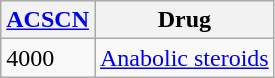<table class="wikitable sortable">
<tr>
<th><a href='#'>ACSCN</a></th>
<th>Drug</th>
</tr>
<tr>
<td>4000</td>
<td><a href='#'>Anabolic steroids</a></td>
</tr>
</table>
